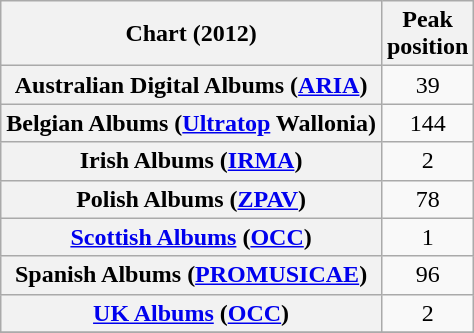<table class="wikitable sortable plainrowheaders">
<tr>
<th>Chart (2012)</th>
<th>Peak<br>position</th>
</tr>
<tr>
<th scope="row">Australian Digital Albums (<a href='#'>ARIA</a>)</th>
<td style="text-align:center;">39</td>
</tr>
<tr>
<th scope="row">Belgian Albums (<a href='#'>Ultratop</a> Wallonia)</th>
<td style="text-align:center;">144</td>
</tr>
<tr>
<th scope="row">Irish Albums (<a href='#'>IRMA</a>)</th>
<td style="text-align:center;">2</td>
</tr>
<tr>
<th scope="row">Polish Albums (<a href='#'>ZPAV</a>)</th>
<td style="text-align:center;">78</td>
</tr>
<tr>
<th scope="row"><a href='#'>Scottish Albums</a> (<a href='#'>OCC</a>)</th>
<td style="text-align:center;">1</td>
</tr>
<tr>
<th scope="row">Spanish Albums (<a href='#'>PROMUSICAE</a>)</th>
<td style="text-align:center;">96</td>
</tr>
<tr>
<th scope="row"><a href='#'>UK Albums</a> (<a href='#'>OCC</a>)</th>
<td style="text-align:center;">2</td>
</tr>
<tr>
</tr>
</table>
